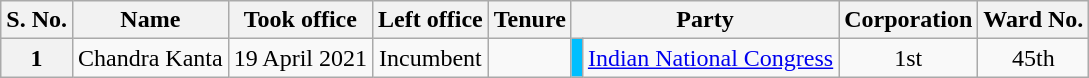<table class="wikitable" style="text-align:center">
<tr>
<th>S. No.</th>
<th>Name</th>
<th>Took office</th>
<th>Left office</th>
<th>Tenure</th>
<th colspan=2>Party</th>
<th>Corporation</th>
<th>Ward No.</th>
</tr>
<tr>
<th>1</th>
<td>Chandra Kanta</td>
<td>19 April 2021</td>
<td>Incumbent</td>
<td></td>
<td bgcolor=#00BFFF></td>
<td><a href='#'>Indian National Congress</a></td>
<td>1st</td>
<td>45th</td>
</tr>
</table>
